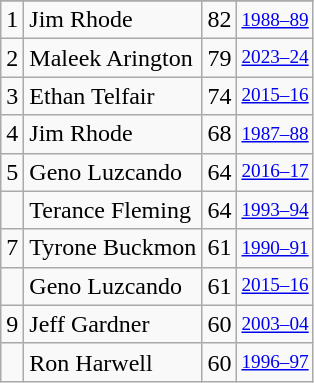<table class="wikitable">
<tr>
</tr>
<tr>
<td>1</td>
<td>Jim Rhode</td>
<td>82</td>
<td style="font-size:80%;"><a href='#'>1988–89</a></td>
</tr>
<tr>
<td>2</td>
<td>Maleek Arington</td>
<td>79</td>
<td style="font-size:80%;"><a href='#'>2023–24</a></td>
</tr>
<tr>
<td>3</td>
<td>Ethan Telfair</td>
<td>74</td>
<td style="font-size:80%;"><a href='#'>2015–16</a></td>
</tr>
<tr>
<td>4</td>
<td>Jim Rhode</td>
<td>68</td>
<td style="font-size:80%;"><a href='#'>1987–88</a></td>
</tr>
<tr>
<td>5</td>
<td>Geno Luzcando</td>
<td>64</td>
<td style="font-size:80%;"><a href='#'>2016–17</a></td>
</tr>
<tr>
<td></td>
<td>Terance Fleming</td>
<td>64</td>
<td style="font-size:80%;"><a href='#'>1993–94</a></td>
</tr>
<tr>
<td>7</td>
<td>Tyrone Buckmon</td>
<td>61</td>
<td style="font-size:80%;"><a href='#'>1990–91</a></td>
</tr>
<tr>
<td></td>
<td>Geno Luzcando</td>
<td>61</td>
<td style="font-size:80%;"><a href='#'>2015–16</a></td>
</tr>
<tr>
<td>9</td>
<td>Jeff Gardner</td>
<td>60</td>
<td style="font-size:80%;"><a href='#'>2003–04</a></td>
</tr>
<tr>
<td></td>
<td>Ron Harwell</td>
<td>60</td>
<td style="font-size:80%;"><a href='#'>1996–97</a></td>
</tr>
</table>
